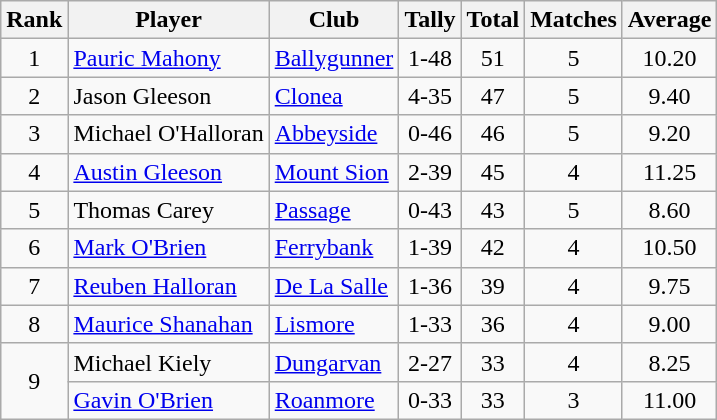<table class="wikitable">
<tr>
<th>Rank</th>
<th>Player</th>
<th>Club</th>
<th>Tally</th>
<th>Total</th>
<th>Matches</th>
<th>Average</th>
</tr>
<tr>
<td rowspan=1 align=center>1</td>
<td><a href='#'>Pauric Mahony</a></td>
<td><a href='#'>Ballygunner</a></td>
<td align=center>1-48</td>
<td align=center>51</td>
<td align=center>5</td>
<td align=center>10.20</td>
</tr>
<tr>
<td rowspan=1 align=center>2</td>
<td>Jason Gleeson</td>
<td><a href='#'>Clonea</a></td>
<td align=center>4-35</td>
<td align=center>47</td>
<td align=center>5</td>
<td align=center>9.40</td>
</tr>
<tr>
<td rowspan=1 align=center>3</td>
<td>Michael O'Halloran</td>
<td><a href='#'>Abbeyside</a></td>
<td align=center>0-46</td>
<td align=center>46</td>
<td align=center>5</td>
<td align=center>9.20</td>
</tr>
<tr>
<td rowspan=1 align=center>4</td>
<td><a href='#'>Austin Gleeson</a></td>
<td><a href='#'>Mount Sion</a></td>
<td align=center>2-39</td>
<td align=center>45</td>
<td align=center>4</td>
<td align=center>11.25</td>
</tr>
<tr>
<td rowspan=1 align=center>5</td>
<td>Thomas Carey</td>
<td><a href='#'>Passage</a></td>
<td align=center>0-43</td>
<td align=center>43</td>
<td align=center>5</td>
<td align=center>8.60</td>
</tr>
<tr>
<td rowspan=1 align=center>6</td>
<td><a href='#'>Mark O'Brien</a></td>
<td><a href='#'>Ferrybank</a></td>
<td align=center>1-39</td>
<td align=center>42</td>
<td align=center>4</td>
<td align=center>10.50</td>
</tr>
<tr>
<td rowspan=1 align=center>7</td>
<td><a href='#'>Reuben Halloran</a></td>
<td><a href='#'>De La Salle</a></td>
<td align=center>1-36</td>
<td align=center>39</td>
<td align=center>4</td>
<td align=center>9.75</td>
</tr>
<tr>
<td rowspan=1 align=center>8</td>
<td><a href='#'>Maurice Shanahan</a></td>
<td><a href='#'>Lismore</a></td>
<td align=center>1-33</td>
<td align=center>36</td>
<td align=center>4</td>
<td align=center>9.00</td>
</tr>
<tr>
<td rowspan=2 align=center>9</td>
<td>Michael Kiely</td>
<td><a href='#'>Dungarvan</a></td>
<td align=center>2-27</td>
<td align=center>33</td>
<td align=center>4</td>
<td align=center>8.25</td>
</tr>
<tr>
<td><a href='#'>Gavin O'Brien</a></td>
<td><a href='#'>Roanmore</a></td>
<td align=center>0-33</td>
<td align=center>33</td>
<td align=center>3</td>
<td align=center>11.00</td>
</tr>
</table>
